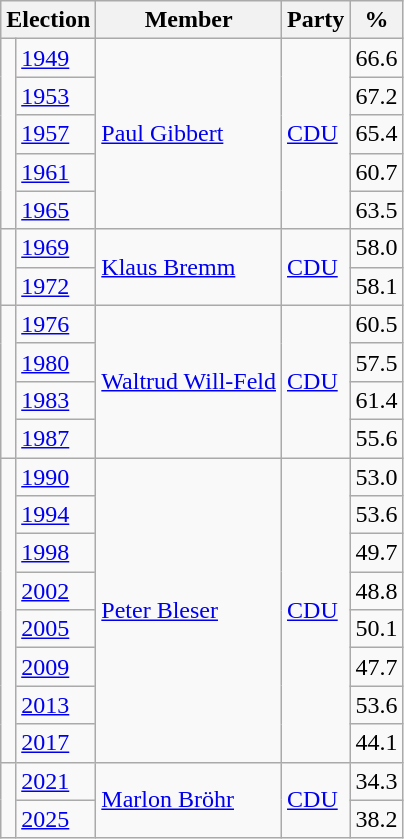<table class=wikitable>
<tr>
<th colspan=2>Election</th>
<th>Member</th>
<th>Party</th>
<th>%</th>
</tr>
<tr>
<td rowspan=5 bgcolor=></td>
<td><a href='#'>1949</a></td>
<td rowspan=5><a href='#'>Paul Gibbert</a></td>
<td rowspan=5><a href='#'>CDU</a></td>
<td align=right>66.6</td>
</tr>
<tr>
<td><a href='#'>1953</a></td>
<td align=right>67.2</td>
</tr>
<tr>
<td><a href='#'>1957</a></td>
<td align=right>65.4</td>
</tr>
<tr>
<td><a href='#'>1961</a></td>
<td align=right>60.7</td>
</tr>
<tr>
<td><a href='#'>1965</a></td>
<td align=right>63.5</td>
</tr>
<tr>
<td rowspan=2 bgcolor=></td>
<td><a href='#'>1969</a></td>
<td rowspan=2><a href='#'>Klaus Bremm</a></td>
<td rowspan=2><a href='#'>CDU</a></td>
<td align=right>58.0</td>
</tr>
<tr>
<td><a href='#'>1972</a></td>
<td align=right>58.1</td>
</tr>
<tr>
<td rowspan=4 bgcolor=></td>
<td><a href='#'>1976</a></td>
<td rowspan=4><a href='#'>Waltrud Will-Feld</a></td>
<td rowspan=4><a href='#'>CDU</a></td>
<td align=right>60.5</td>
</tr>
<tr>
<td><a href='#'>1980</a></td>
<td align=right>57.5</td>
</tr>
<tr>
<td><a href='#'>1983</a></td>
<td align=right>61.4</td>
</tr>
<tr>
<td><a href='#'>1987</a></td>
<td align=right>55.6</td>
</tr>
<tr>
<td rowspan=8 bgcolor=></td>
<td><a href='#'>1990</a></td>
<td rowspan=8><a href='#'>Peter Bleser</a></td>
<td rowspan=8><a href='#'>CDU</a></td>
<td align=right>53.0</td>
</tr>
<tr>
<td><a href='#'>1994</a></td>
<td align=right>53.6</td>
</tr>
<tr>
<td><a href='#'>1998</a></td>
<td align=right>49.7</td>
</tr>
<tr>
<td><a href='#'>2002</a></td>
<td align=right>48.8</td>
</tr>
<tr>
<td><a href='#'>2005</a></td>
<td align=right>50.1</td>
</tr>
<tr>
<td><a href='#'>2009</a></td>
<td align=right>47.7</td>
</tr>
<tr>
<td><a href='#'>2013</a></td>
<td align=right>53.6</td>
</tr>
<tr>
<td><a href='#'>2017</a></td>
<td align=right>44.1</td>
</tr>
<tr>
<td rowspan=2 bgcolor=></td>
<td><a href='#'>2021</a></td>
<td rowspan=2><a href='#'>Marlon Bröhr</a></td>
<td rowspan=2><a href='#'>CDU</a></td>
<td align=right>34.3</td>
</tr>
<tr>
<td><a href='#'>2025</a></td>
<td align=right>38.2</td>
</tr>
</table>
